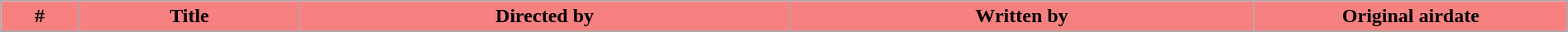<table class="wikitable plainrowheaders" width="100%" style="background:#FFFFFF;">
<tr>
<th width="5%" style="background:#F78181;">#</th>
<th style="background:#F78181;">Title</th>
<th style="background:#F78181;">Directed by</th>
<th style="background:#F78181;">Written by</th>
<th width="20%" style="background:#F78181;">Original airdate</th>
</tr>
<tr>
</tr>
</table>
